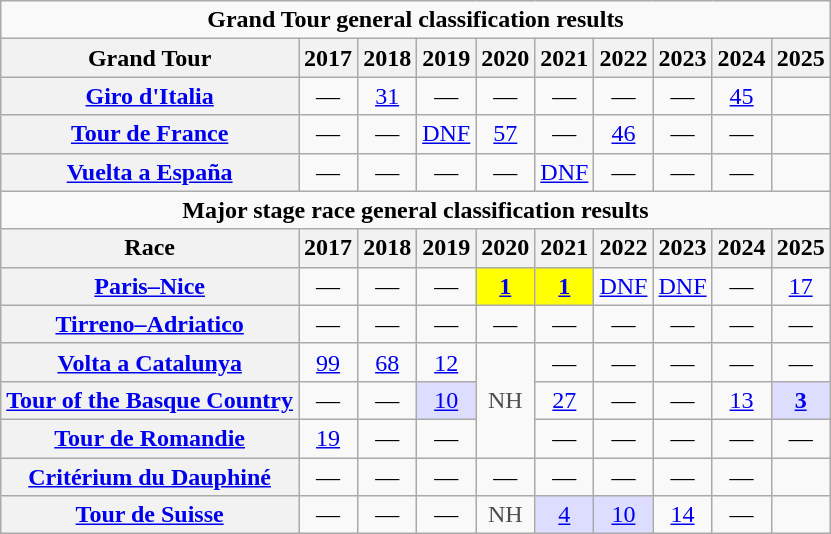<table class="wikitable plainrowheaders">
<tr>
<td colspan="11" align="center"><strong>Grand Tour general classification results</strong></td>
</tr>
<tr>
<th scope="col">Grand Tour</th>
<th scope="col">2017</th>
<th scope="col">2018</th>
<th scope="col">2019</th>
<th scope="col">2020</th>
<th scope="col">2021</th>
<th scope="col">2022</th>
<th scope="col">2023</th>
<th scope="col">2024</th>
<th scope="col">2025</th>
</tr>
<tr style="text-align:center;">
<th scope="row"> <a href='#'>Giro d'Italia</a></th>
<td>—</td>
<td><a href='#'>31</a></td>
<td>—</td>
<td>—</td>
<td>—</td>
<td>—</td>
<td>—</td>
<td><a href='#'>45</a></td>
<td></td>
</tr>
<tr style="text-align:center;">
<th scope="row"> <a href='#'>Tour de France</a></th>
<td>—</td>
<td>—</td>
<td><a href='#'>DNF</a></td>
<td><a href='#'>57</a></td>
<td>—</td>
<td><a href='#'>46</a></td>
<td>—</td>
<td>—</td>
<td></td>
</tr>
<tr style="text-align:center;">
<th scope="row"> <a href='#'>Vuelta a España</a></th>
<td>—</td>
<td>—</td>
<td>—</td>
<td>—</td>
<td><a href='#'>DNF</a></td>
<td>—</td>
<td>—</td>
<td>—</td>
<td></td>
</tr>
<tr>
<td colspan="11" align="center"><strong>Major stage race general classification results</strong></td>
</tr>
<tr>
<th scope="col">Race</th>
<th scope="col">2017</th>
<th scope="col">2018</th>
<th scope="col">2019</th>
<th scope="col">2020</th>
<th scope="col">2021</th>
<th scope="col">2022</th>
<th scope="col">2023</th>
<th scope="col">2024</th>
<th scope="col">2025</th>
</tr>
<tr style="text-align:center;">
<th scope="row"> <a href='#'>Paris–Nice</a></th>
<td>—</td>
<td>—</td>
<td>—</td>
<td style="background:yellow;"><a href='#'><strong>1</strong></a></td>
<td style="background:yellow;"><a href='#'><strong>1</strong></a></td>
<td><a href='#'>DNF</a></td>
<td><a href='#'>DNF</a></td>
<td>—</td>
<td><a href='#'>17</a></td>
</tr>
<tr style="text-align:center;">
<th scope="row"> <a href='#'>Tirreno–Adriatico</a></th>
<td>—</td>
<td>—</td>
<td>—</td>
<td>—</td>
<td>—</td>
<td>—</td>
<td>—</td>
<td>—</td>
<td>—</td>
</tr>
<tr style="text-align:center;">
<th scope="row"> <a href='#'>Volta a Catalunya</a></th>
<td><a href='#'>99</a></td>
<td><a href='#'>68</a></td>
<td><a href='#'>12</a></td>
<td style="color:#4d4d4d;" rowspan=3>NH</td>
<td>—</td>
<td>—</td>
<td>—</td>
<td>—</td>
<td>—</td>
</tr>
<tr style="text-align:center;">
<th scope="row"> <a href='#'>Tour of the Basque Country</a></th>
<td>—</td>
<td>—</td>
<td style="background:#ddf;"><a href='#'>10</a></td>
<td><a href='#'>27</a></td>
<td>—</td>
<td>—</td>
<td><a href='#'>13</a></td>
<td style="background:#ddf;"><a href='#'><strong>3</strong></a></td>
</tr>
<tr style="text-align:center;">
<th scope="row"> <a href='#'>Tour de Romandie</a></th>
<td><a href='#'>19</a></td>
<td>—</td>
<td>—</td>
<td>—</td>
<td>—</td>
<td>—</td>
<td>—</td>
<td>—</td>
</tr>
<tr style="text-align:center;">
<th scope="row"> <a href='#'>Critérium du Dauphiné</a></th>
<td>—</td>
<td>—</td>
<td>—</td>
<td>—</td>
<td>—</td>
<td>—</td>
<td>—</td>
<td>—</td>
<td></td>
</tr>
<tr style="text-align:center;">
<th scope="row"> <a href='#'>Tour de Suisse</a></th>
<td>—</td>
<td>—</td>
<td>—</td>
<td style="color:#4d4d4d;">NH</td>
<td style="background:#ddf;"><a href='#'>4</a></td>
<td style="background:#ddf;"><a href='#'>10</a></td>
<td><a href='#'>14</a></td>
<td>—</td>
<td></td>
</tr>
</table>
